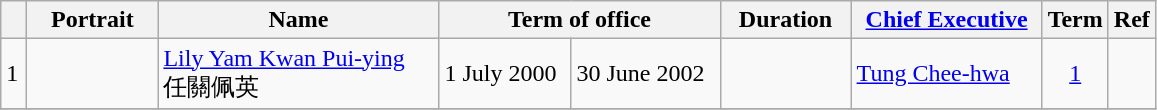<table class="wikitable"  style="text-align:left">
<tr>
<th width=10px></th>
<th width=80px>Portrait</th>
<th width=180px>Name</th>
<th width=180px colspan=2>Term of office</th>
<th width=80px>Duration</th>
<th width=120px><a href='#'>Chief Executive</a></th>
<th>Term</th>
<th>Ref</th>
</tr>
<tr>
<td bgcolor=>1</td>
<td></td>
<td><a href='#'>Lily Yam Kwan Pui-ying</a><br>任關佩英</td>
<td>1 July 2000</td>
<td>30 June 2002</td>
<td></td>
<td><a href='#'>Tung Chee-hwa</a><br></td>
<td align=center><a href='#'>1</a></td>
<td></td>
</tr>
<tr>
</tr>
</table>
